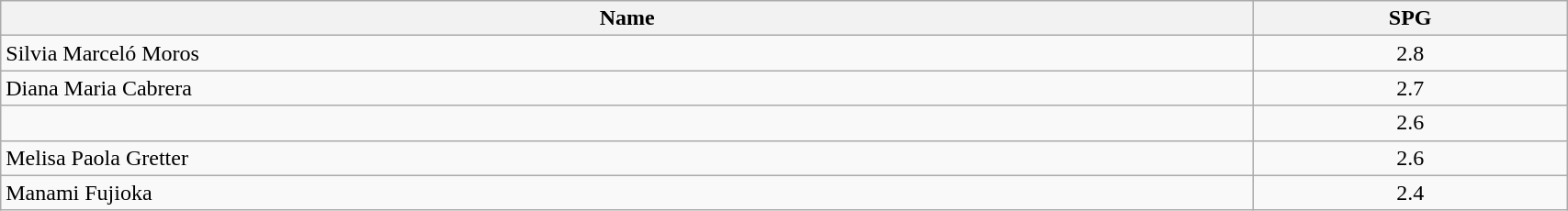<table class=wikitable width="90%">
<tr>
<th width="80%">Name</th>
<th width="20%">SPG</th>
</tr>
<tr>
<td> Silvia Marceló Moros</td>
<td align=center>2.8</td>
</tr>
<tr>
<td> Diana Maria Cabrera</td>
<td align=center>2.7</td>
</tr>
<tr>
<td></td>
<td align=center>2.6</td>
</tr>
<tr>
<td> Melisa Paola Gretter</td>
<td align=center>2.6</td>
</tr>
<tr>
<td> Manami Fujioka</td>
<td align=center>2.4</td>
</tr>
</table>
